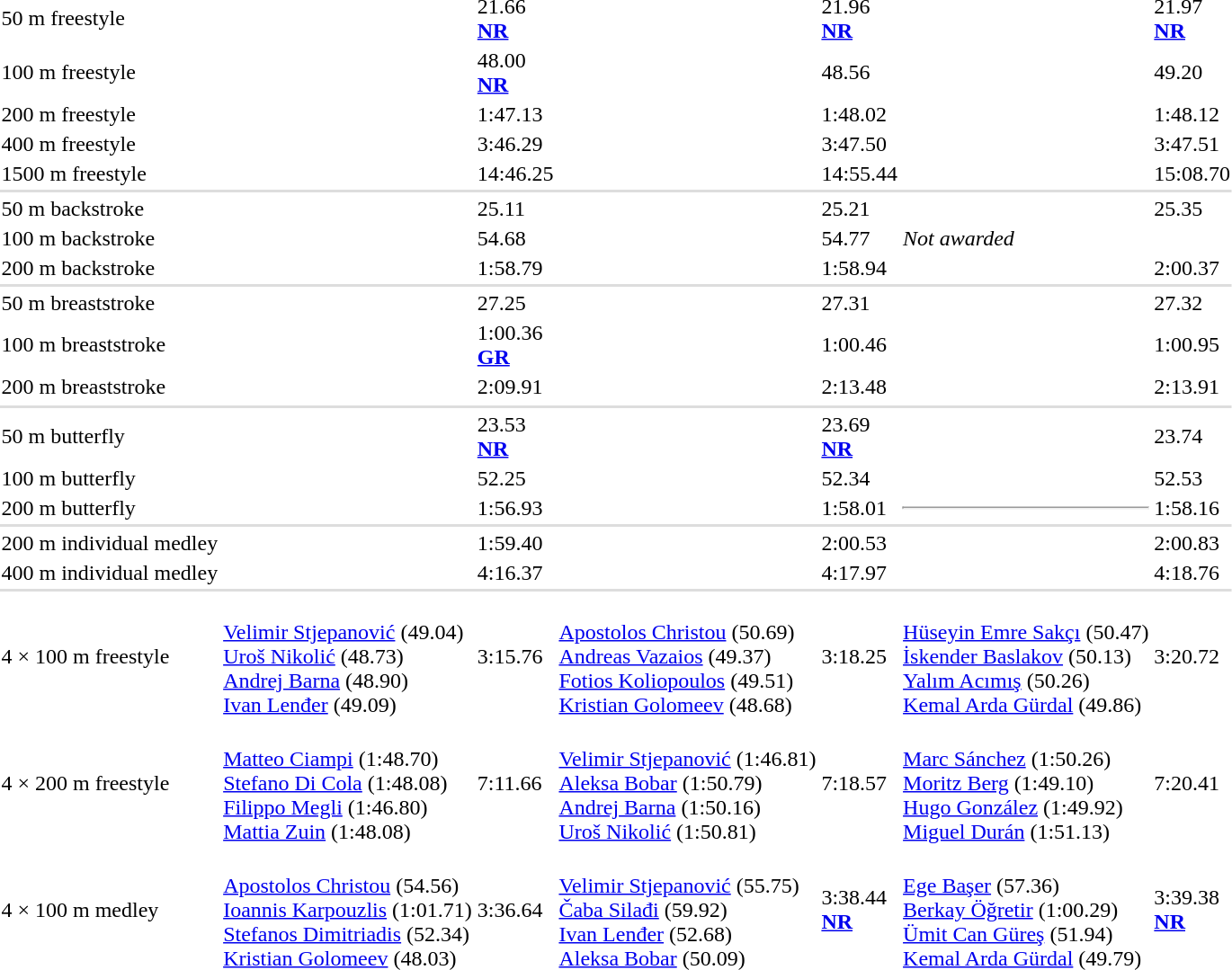<table>
<tr>
<td>50 m freestyle<br></td>
<td></td>
<td>21.66<br><strong><a href='#'>NR</a></strong></td>
<td></td>
<td>21.96<br><strong><a href='#'>NR</a></strong></td>
<td></td>
<td>21.97<br><strong><a href='#'>NR</a></strong></td>
</tr>
<tr>
<td>100 m freestyle<br></td>
<td></td>
<td>48.00<br><strong><a href='#'>NR</a></strong></td>
<td></td>
<td>48.56</td>
<td></td>
<td>49.20</td>
</tr>
<tr>
<td>200 m freestyle<br></td>
<td></td>
<td>1:47.13</td>
<td></td>
<td>1:48.02</td>
<td></td>
<td>1:48.12</td>
</tr>
<tr>
<td>400 m freestyle<br></td>
<td></td>
<td>3:46.29</td>
<td></td>
<td>3:47.50</td>
<td></td>
<td>3:47.51</td>
</tr>
<tr>
<td>1500 m freestyle<br></td>
<td></td>
<td>14:46.25</td>
<td></td>
<td>14:55.44</td>
<td></td>
<td>15:08.70</td>
</tr>
<tr bgcolor=#DDDDDD>
<td colspan=7></td>
</tr>
<tr>
<td>50 m backstroke<br></td>
<td></td>
<td>25.11</td>
<td></td>
<td>25.21</td>
<td></td>
<td>25.35</td>
</tr>
<tr>
<td rowspan=2>100 m backstroke<br></td>
<td rowspan=2></td>
<td rowspan=2>54.68</td>
<td></td>
<td rowspan=2>54.77</td>
<td rowspan=2 colspan=2><em>Not awarded</em></td>
</tr>
<tr>
<td></td>
</tr>
<tr>
<td>200 m backstroke<br></td>
<td></td>
<td>1:58.79</td>
<td></td>
<td>1:58.94</td>
<td></td>
<td>2:00.37</td>
</tr>
<tr bgcolor=#DDDDDD>
<td colspan=7></td>
</tr>
<tr>
<td>50 m breaststroke<br></td>
<td></td>
<td>27.25</td>
<td></td>
<td>27.31</td>
<td></td>
<td>27.32</td>
</tr>
<tr>
<td>100 m breaststroke<br></td>
<td></td>
<td>1:00.36<br><strong><a href='#'>GR</a></strong></td>
<td></td>
<td>1:00.46</td>
<td></td>
<td>1:00.95</td>
</tr>
<tr>
<td>200 m breaststroke<br></td>
<td></td>
<td>2:09.91</td>
<td></td>
<td>2:13.48</td>
<td></td>
<td>2:13.91</td>
</tr>
<tr>
</tr>
<tr bgcolor=#DDDDDD>
<td colspan=7></td>
</tr>
<tr>
<td>50 m butterfly<br></td>
<td></td>
<td>23.53<br><strong><a href='#'>NR</a></strong></td>
<td></td>
<td>23.69<br><strong><a href='#'>NR</a></strong></td>
<td></td>
<td>23.74</td>
</tr>
<tr>
<td>100 m butterfly<br></td>
<td></td>
<td>52.25</td>
<td></td>
<td>52.34</td>
<td></td>
<td>52.53</td>
</tr>
<tr>
<td>200 m butterfly<br></td>
<td></td>
<td>1:56.93</td>
<td></td>
<td>1:58.01</td>
<td><hr></td>
<td>1:58.16</td>
</tr>
<tr bgcolor=#DDDDDD>
<td colspan=7></td>
</tr>
<tr>
<td>200 m individual medley<br></td>
<td></td>
<td>1:59.40</td>
<td></td>
<td>2:00.53</td>
<td></td>
<td>2:00.83</td>
</tr>
<tr>
<td>400 m individual medley<br></td>
<td></td>
<td>4:16.37</td>
<td></td>
<td>4:17.97</td>
<td></td>
<td>4:18.76</td>
</tr>
<tr bgcolor=#DDDDDD>
<td colspan=7></td>
</tr>
<tr>
<td>4 × 100 m freestyle<br></td>
<td><br><a href='#'>Velimir Stjepanović</a> (49.04)<br><a href='#'>Uroš Nikolić</a> (48.73)<br><a href='#'>Andrej Barna</a> (48.90)<br><a href='#'>Ivan Lenđer</a> (49.09)</td>
<td>3:15.76</td>
<td><br><a href='#'>Apostolos Christou</a> (50.69)<br><a href='#'>Andreas Vazaios</a> (49.37)<br><a href='#'>Fotios Koliopoulos</a> (49.51)<br><a href='#'>Kristian Golomeev</a> (48.68)</td>
<td>3:18.25</td>
<td><br><a href='#'>Hüseyin Emre Sakçı</a> (50.47)<br><a href='#'>İskender Baslakov</a> (50.13)<br><a href='#'>Yalım Acımış</a> (50.26)<br><a href='#'>Kemal Arda Gürdal</a> (49.86)</td>
<td>3:20.72</td>
</tr>
<tr>
<td>4 × 200 m freestyle<br></td>
<td><br><a href='#'>Matteo Ciampi</a> (1:48.70)<br><a href='#'>Stefano Di Cola</a> (1:48.08)<br><a href='#'>Filippo Megli</a> (1:46.80)<br><a href='#'>Mattia Zuin</a> (1:48.08)</td>
<td>7:11.66</td>
<td><br><a href='#'>Velimir Stjepanović</a> (1:46.81)<br><a href='#'>Aleksa Bobar</a> (1:50.79)<br><a href='#'>Andrej Barna</a> (1:50.16)<br><a href='#'>Uroš Nikolić</a> (1:50.81)</td>
<td>7:18.57</td>
<td><br><a href='#'>Marc Sánchez</a> (1:50.26)<br><a href='#'>Moritz Berg</a> (1:49.10)<br><a href='#'>Hugo González</a> (1:49.92)<br><a href='#'>Miguel Durán</a> (1:51.13)</td>
<td>7:20.41</td>
</tr>
<tr>
<td>4 × 100 m medley<br></td>
<td><br><a href='#'>Apostolos Christou</a> (54.56)<br><a href='#'>Ioannis Karpouzlis</a> (1:01.71)<br><a href='#'>Stefanos Dimitriadis</a> (52.34)<br><a href='#'>Kristian Golomeev</a> (48.03)</td>
<td>3:36.64</td>
<td><br><a href='#'>Velimir Stjepanović</a> (55.75)<br><a href='#'>Čaba Silađi</a> (59.92)<br><a href='#'>Ivan Lenđer</a> (52.68)<br><a href='#'>Aleksa Bobar</a> (50.09)</td>
<td>3:38.44<br><strong><a href='#'>NR</a></strong></td>
<td><br><a href='#'>Ege Başer</a> (57.36)<br><a href='#'>Berkay Öğretir</a> (1:00.29)<br><a href='#'>Ümit Can Güreş</a> (51.94)<br><a href='#'>Kemal Arda Gürdal</a> (49.79)</td>
<td>3:39.38<br><strong><a href='#'>NR</a></strong></td>
</tr>
</table>
